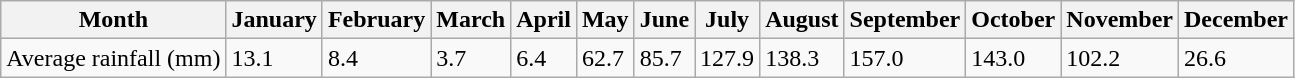<table class="wikitable">
<tr>
<th scope="col">Month</th>
<th scope="col">January</th>
<th scope="col">February</th>
<th scope="col">March</th>
<th scope="col">April</th>
<th scope="col">May</th>
<th scope="col">June</th>
<th scope="col">July</th>
<th scope="col">August</th>
<th scope="col">September</th>
<th scope="col">October</th>
<th scope="col">November</th>
<th scope="col">December</th>
</tr>
<tr>
<td>Average rainfall (mm)</td>
<td>13.1</td>
<td>8.4</td>
<td>3.7</td>
<td>6.4</td>
<td>62.7</td>
<td>85.7</td>
<td>127.9</td>
<td>138.3</td>
<td>157.0</td>
<td>143.0</td>
<td>102.2</td>
<td>26.6</td>
</tr>
</table>
